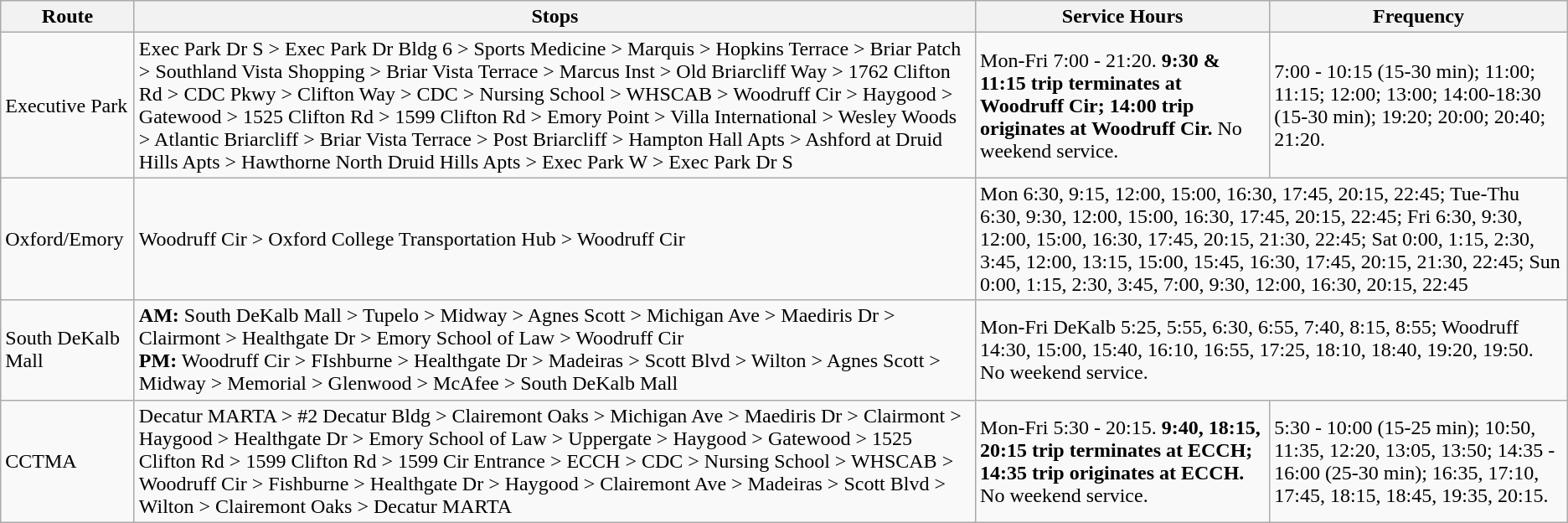<table class="wikitable">
<tr>
<th>Route</th>
<th>Stops</th>
<th>Service Hours</th>
<th>Frequency</th>
</tr>
<tr>
<td>Executive Park</td>
<td>Exec Park Dr S > Exec Park Dr Bldg 6 > Sports Medicine > Marquis > Hopkins Terrace > Briar Patch > Southland Vista Shopping > Briar Vista Terrace > Marcus Inst > Old Briarcliff Way > 1762 Clifton Rd > CDC Pkwy > Clifton Way > CDC > Nursing School > WHSCAB > Woodruff Cir > Haygood > Gatewood > 1525 Clifton Rd > 1599 Clifton Rd > Emory Point > Villa International > Wesley Woods > Atlantic Briarcliff > Briar Vista Terrace > Post Briarcliff > Hampton Hall Apts > Ashford at Druid Hills Apts > Hawthorne North Druid Hills Apts > Exec Park W > Exec Park Dr S</td>
<td>Mon-Fri 7:00 - 21:20. <strong>9:30 & 11:15 trip terminates at Woodruff Cir; 14:00 trip originates at Woodruff Cir.</strong> No weekend service.</td>
<td>7:00 - 10:15 (15-30 min); 11:00; 11:15; 12:00; 13:00; 14:00-18:30 (15-30 min); 19:20; 20:00; 20:40; 21:20.</td>
</tr>
<tr>
<td>Oxford/Emory</td>
<td>Woodruff Cir > Oxford College Transportation Hub > Woodruff Cir</td>
<td colspan="2">Mon 6:30, 9:15, 12:00, 15:00, 16:30, 17:45, 20:15, 22:45; Tue-Thu 6:30, 9:30, 12:00, 15:00, 16:30, 17:45, 20:15, 22:45; Fri 6:30, 9:30, 12:00, 15:00, 16:30, 17:45, 20:15, 21:30, 22:45; Sat 0:00, 1:15, 2:30, 3:45, 12:00, 13:15, 15:00, 15:45, 16:30, 17:45, 20:15, 21:30, 22:45; Sun 0:00, 1:15, 2:30, 3:45, 7:00, 9:30, 12:00, 16:30, 20:15, 22:45</td>
</tr>
<tr>
<td>South DeKalb Mall</td>
<td><strong>AM:</strong> South DeKalb Mall > Tupelo > Midway > Agnes Scott > Michigan Ave > Maediris Dr > Clairmont > Healthgate Dr > Emory School of Law > Woodruff Cir<br><strong>PM:</strong> Woodruff Cir > FIshburne > Healthgate Dr > Madeiras > Scott Blvd > Wilton > Agnes Scott > Midway > Memorial > Glenwood > McAfee > South DeKalb Mall</td>
<td colspan="2">Mon-Fri DeKalb 5:25, 5:55, 6:30, 6:55, 7:40, 8:15, 8:55; Woodruff 14:30, 15:00, 15:40, 16:10, 16:55, 17:25, 18:10, 18:40, 19:20, 19:50. No weekend service.</td>
</tr>
<tr>
<td>CCTMA</td>
<td>Decatur MARTA > #2 Decatur Bldg > Clairemont Oaks > Michigan Ave > Maediris Dr > Clairmont > Haygood > Healthgate Dr > Emory School of Law > Uppergate > Haygood > Gatewood > 1525 Clifton Rd > 1599 Clifton Rd > 1599 Cir Entrance > ECCH > CDC > Nursing School > WHSCAB > Woodruff Cir > Fishburne > Healthgate Dr > Haygood > Clairemont Ave > Madeiras > Scott Blvd > Wilton > Clairemont Oaks > Decatur MARTA</td>
<td>Mon-Fri 5:30 - 20:15. <strong>9:40, 18:15, 20:15 trip terminates at ECCH; 14:35 trip originates at ECCH.</strong> No weekend service.</td>
<td>5:30 - 10:00 (15-25 min); 10:50, 11:35, 12:20, 13:05, 13:50; 14:35 - 16:00 (25-30 min); 16:35, 17:10, 17:45, 18:15, 18:45, 19:35, 20:15.</td>
</tr>
</table>
